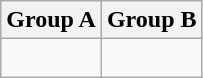<table class="wikitable">
<tr>
<th width=50%>Group A</th>
<th width=50%>Group B</th>
</tr>
<tr>
<td valign=top><br></td>
<td valign=top><br></td>
</tr>
</table>
